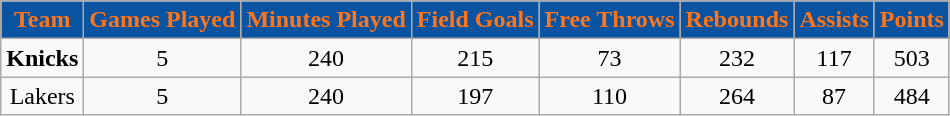<table class="wikitable">
<tr>
<th style="color:#FF7518; background:#0953a0;">Team</th>
<th style="color:#FF7518; background:#0953a0;">Games Played</th>
<th style="color:#FF7518; background:#0953a0;">Minutes Played</th>
<th style="color:#FF7518; background:#0953a0;">Field Goals</th>
<th style="color:#FF7518; background:#0953a0;">Free Throws</th>
<th style="color:#FF7518; background:#0953a0;">Rebounds</th>
<th style="color:#FF7518; background:#0953a0;">Assists</th>
<th style="color:#FF7518; background:#0953a0;">Points</th>
</tr>
<tr align="center">
<td><strong>Knicks</strong></td>
<td>5</td>
<td>240</td>
<td>215</td>
<td>73</td>
<td>232</td>
<td>117</td>
<td>503</td>
</tr>
<tr align="center">
<td>Lakers</td>
<td>5</td>
<td>240</td>
<td>197</td>
<td>110</td>
<td>264</td>
<td>87</td>
<td>484</td>
</tr>
</table>
